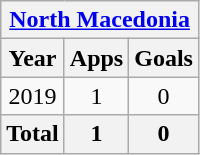<table class="wikitable" style="text-align:center">
<tr>
<th colspan=3><a href='#'>North Macedonia</a></th>
</tr>
<tr>
<th>Year</th>
<th>Apps</th>
<th>Goals</th>
</tr>
<tr>
<td>2019</td>
<td>1</td>
<td>0</td>
</tr>
<tr>
<th>Total</th>
<th>1</th>
<th>0</th>
</tr>
</table>
